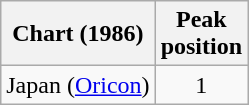<table class="wikitable sortable plainrowheaders">
<tr>
<th scope="col">Chart (1986)</th>
<th scope="col">Peak<br>position</th>
</tr>
<tr>
<td>Japan (<a href='#'>Oricon</a>)</td>
<td style="text-align:center;">1</td>
</tr>
</table>
